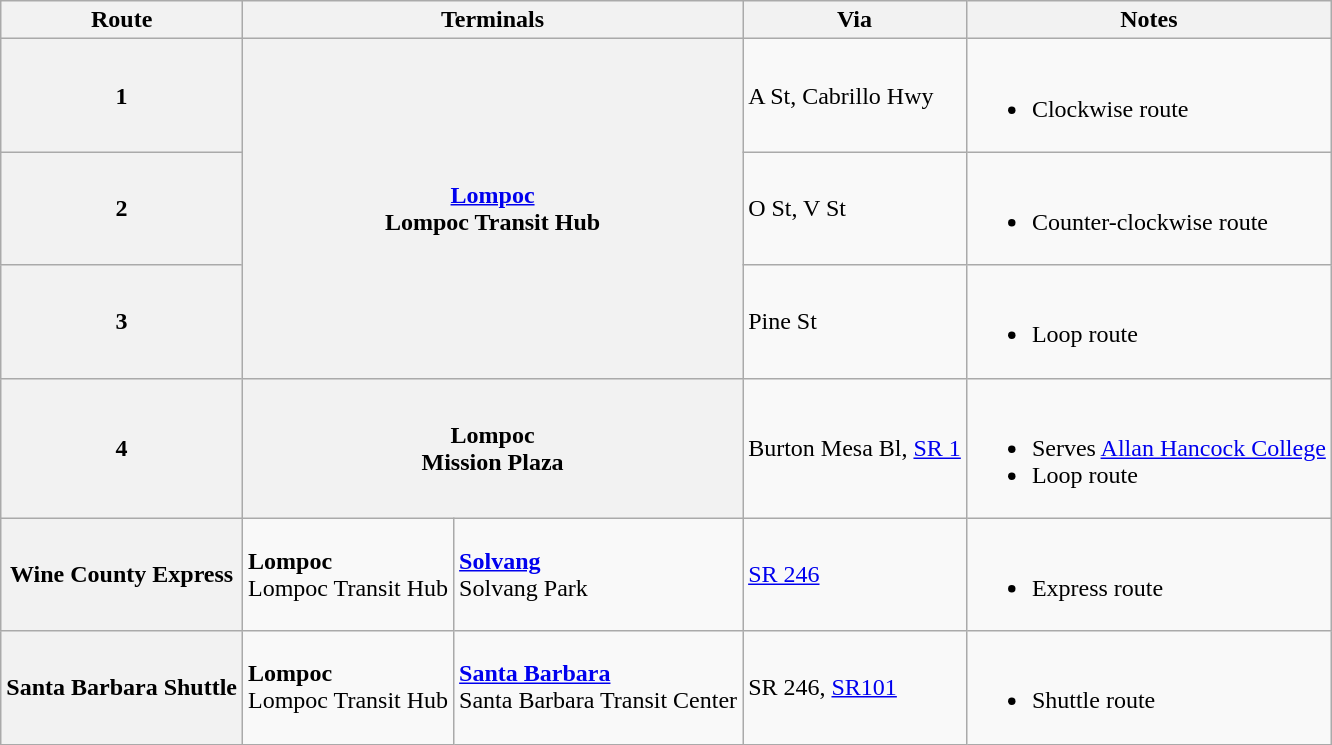<table class="wikitable">
<tr>
<th>Route</th>
<th colspan="2">Terminals</th>
<th>Via</th>
<th>Notes</th>
</tr>
<tr>
<th>1</th>
<th colspan="2" rowspan="3"><a href='#'><strong>Lompoc</strong></a><br>Lompoc Transit Hub</th>
<td>A St, Cabrillo Hwy</td>
<td><br><ul><li>Clockwise route</li></ul></td>
</tr>
<tr>
<th>2</th>
<td>O St, V St</td>
<td><br><ul><li>Counter-clockwise route</li></ul></td>
</tr>
<tr>
<th>3</th>
<td>Pine St</td>
<td><br><ul><li>Loop route</li></ul></td>
</tr>
<tr>
<th>4</th>
<th colspan="2"><strong>Lompoc</strong><br>Mission Plaza</th>
<td>Burton Mesa Bl, <a href='#'>SR 1</a></td>
<td><br><ul><li>Serves <a href='#'>Allan Hancock College</a></li><li>Loop route</li></ul></td>
</tr>
<tr>
<th>Wine County Express</th>
<td><strong>Lompoc</strong><br>Lompoc Transit Hub</td>
<td><strong><a href='#'>Solvang</a></strong><br>Solvang Park</td>
<td><a href='#'>SR 246</a></td>
<td><br><ul><li>Express route</li></ul></td>
</tr>
<tr>
<th>Santa Barbara Shuttle</th>
<td><strong>Lompoc</strong><br>Lompoc Transit Hub</td>
<td><strong><a href='#'>Santa Barbara</a></strong><br>Santa Barbara Transit Center</td>
<td>SR 246, <a href='#'>SR101</a></td>
<td><br><ul><li>Shuttle route</li></ul></td>
</tr>
</table>
